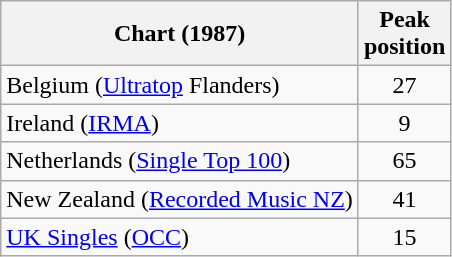<table class="wikitable sortable">
<tr>
<th>Chart (1987)</th>
<th>Peak<br>position</th>
</tr>
<tr>
<td>Belgium (<a href='#'>Ultratop</a> Flanders)</td>
<td style="text-align:center;">27</td>
</tr>
<tr>
<td>Ireland (<a href='#'>IRMA</a>)</td>
<td style="text-align:center;">9</td>
</tr>
<tr>
<td>Netherlands (<a href='#'>Single Top 100</a>)</td>
<td style="text-align:center;">65</td>
</tr>
<tr>
<td>New Zealand (<a href='#'>Recorded Music NZ</a>)</td>
<td style="text-align:center;">41</td>
</tr>
<tr>
<td><a href='#'>UK Singles</a> (<a href='#'>OCC</a>)</td>
<td style="text-align:center;">15</td>
</tr>
</table>
